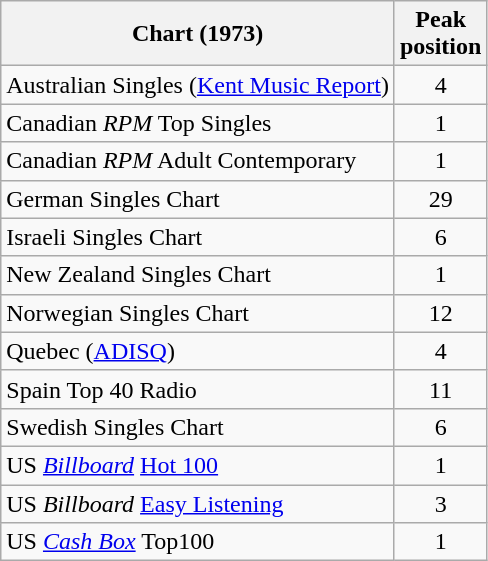<table class="wikitable sortable">
<tr>
<th>Chart (1973)</th>
<th scope="col">Peak<br>position</th>
</tr>
<tr>
<td align="left">Australian Singles (<a href='#'>Kent Music Report</a>)</td>
<td align="center">4</td>
</tr>
<tr>
<td>Canadian <em>RPM</em> Top Singles</td>
<td style="text-align:center;">1</td>
</tr>
<tr>
<td>Canadian <em>RPM</em> Adult Contemporary</td>
<td style="text-align:center;">1</td>
</tr>
<tr>
<td>German Singles Chart</td>
<td style="text-align:center;">29</td>
</tr>
<tr>
<td>Israeli Singles Chart</td>
<td align="center">6</td>
</tr>
<tr>
<td>New Zealand Singles Chart</td>
<td style="text-align:center;">1</td>
</tr>
<tr>
<td>Norwegian Singles Chart</td>
<td style="text-align:center;">12</td>
</tr>
<tr>
<td align="left">Quebec (<a href='#'>ADISQ</a>)</td>
<td style="text-align:center;">4</td>
</tr>
<tr>
<td>Spain Top 40 Radio</td>
<td align="center">11</td>
</tr>
<tr>
<td>Swedish Singles Chart</td>
<td style="text-align:center;">6</td>
</tr>
<tr>
<td>US <em><a href='#'>Billboard</a></em> <a href='#'>Hot 100</a></td>
<td style="text-align:center;">1</td>
</tr>
<tr>
<td>US <em>Billboard</em> <a href='#'>Easy Listening</a></td>
<td style="text-align:center;">3</td>
</tr>
<tr>
<td>US <em><a href='#'>Cash Box</a></em> Top100 </td>
<td style="text-align:center;">1</td>
</tr>
</table>
